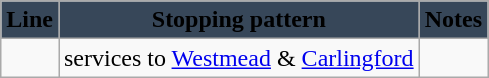<table class="wikitable">
<tr>
<th style="background:#374759"><span>Line</span></th>
<th style="background:#374759"><span>Stopping pattern</span></th>
<th style="background:#374759"><span>Notes</span></th>
</tr>
<tr>
<td></td>
<td>services to <a href='#'>Westmead</a> & <a href='#'>Carlingford</a></td>
<td></td>
</tr>
</table>
